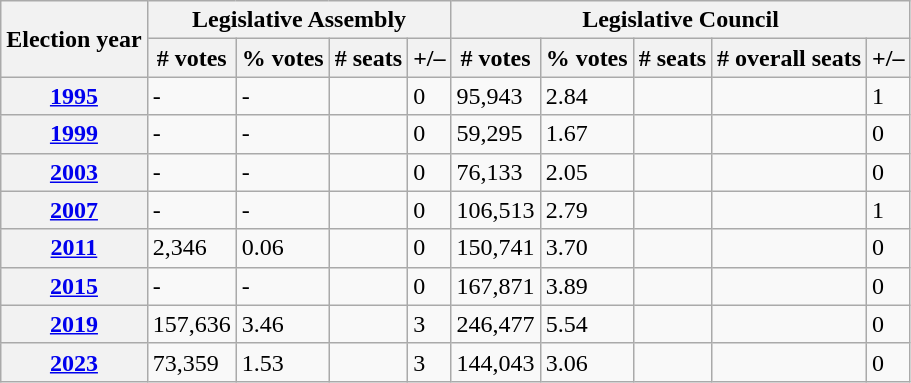<table class="wikitable">
<tr>
<th rowspan="2">Election year</th>
<th colspan="4">Legislative Assembly</th>
<th colspan="5">Legislative Council</th>
</tr>
<tr>
<th># votes</th>
<th>% votes</th>
<th># seats</th>
<th>+/–</th>
<th># votes</th>
<th>% votes</th>
<th># seats</th>
<th># overall seats</th>
<th>+/–</th>
</tr>
<tr>
<th><a href='#'>1995</a></th>
<td>-</td>
<td>-</td>
<td></td>
<td> 0</td>
<td>95,943</td>
<td>2.84</td>
<td></td>
<td></td>
<td> 1</td>
</tr>
<tr>
<th><a href='#'>1999</a></th>
<td>-</td>
<td>-</td>
<td></td>
<td> 0</td>
<td>59,295</td>
<td>1.67</td>
<td></td>
<td></td>
<td> 0</td>
</tr>
<tr>
<th><a href='#'>2003</a></th>
<td>-</td>
<td>-</td>
<td></td>
<td> 0</td>
<td>76,133</td>
<td>2.05</td>
<td></td>
<td></td>
<td> 0</td>
</tr>
<tr>
<th><a href='#'>2007</a></th>
<td>-</td>
<td>-</td>
<td></td>
<td> 0</td>
<td>106,513</td>
<td>2.79</td>
<td></td>
<td></td>
<td> 1</td>
</tr>
<tr>
<th><a href='#'>2011</a></th>
<td>2,346</td>
<td>0.06</td>
<td></td>
<td> 0</td>
<td>150,741</td>
<td>3.70</td>
<td></td>
<td></td>
<td> 0</td>
</tr>
<tr>
<th><a href='#'>2015</a></th>
<td>-</td>
<td>-</td>
<td></td>
<td> 0</td>
<td>167,871</td>
<td>3.89</td>
<td></td>
<td></td>
<td> 0</td>
</tr>
<tr>
<th><a href='#'>2019</a></th>
<td>157,636</td>
<td>3.46</td>
<td></td>
<td> 3</td>
<td>246,477</td>
<td>5.54</td>
<td></td>
<td></td>
<td> 0</td>
</tr>
<tr>
<th><a href='#'>2023</a></th>
<td>73,359</td>
<td>1.53</td>
<td></td>
<td> 3</td>
<td>144,043</td>
<td>3.06</td>
<td></td>
<td></td>
<td> 0</td>
</tr>
</table>
